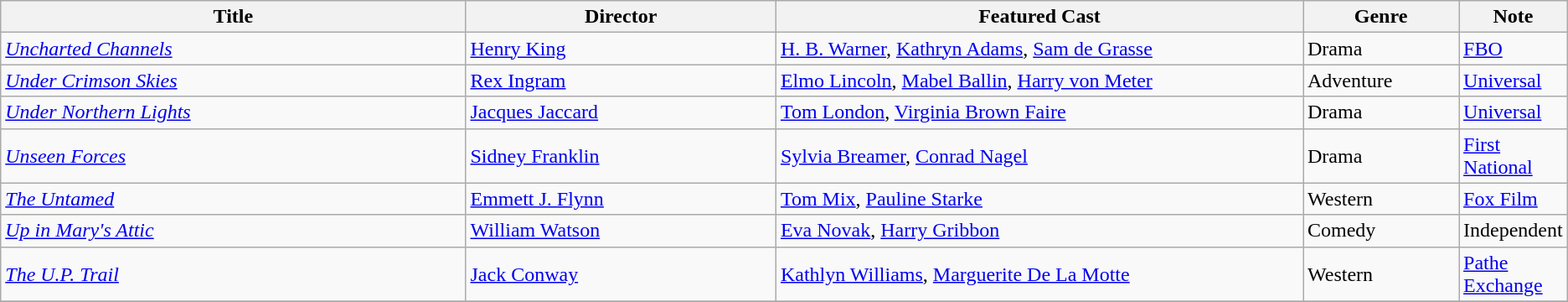<table class="wikitable">
<tr>
<th style="width:30%;">Title</th>
<th style="width:20%;">Director</th>
<th style="width:34%;">Featured Cast</th>
<th style="width:10%;">Genre</th>
<th style="width:10%;">Note</th>
</tr>
<tr>
<td><em><a href='#'>Uncharted Channels</a></em></td>
<td><a href='#'>Henry King</a></td>
<td><a href='#'>H. B. Warner</a>, <a href='#'>Kathryn Adams</a>, <a href='#'>Sam de Grasse</a></td>
<td>Drama</td>
<td><a href='#'>FBO</a></td>
</tr>
<tr>
<td><em><a href='#'>Under Crimson Skies</a></em></td>
<td><a href='#'>Rex Ingram</a></td>
<td><a href='#'>Elmo Lincoln</a>, <a href='#'>Mabel Ballin</a>, <a href='#'>Harry von Meter</a></td>
<td>Adventure</td>
<td><a href='#'>Universal</a></td>
</tr>
<tr>
<td><em><a href='#'>Under Northern Lights</a></em></td>
<td><a href='#'>Jacques Jaccard</a></td>
<td><a href='#'>Tom London</a>, <a href='#'>Virginia Brown Faire</a></td>
<td>Drama</td>
<td><a href='#'>Universal</a></td>
</tr>
<tr>
<td><em><a href='#'>Unseen Forces</a></em></td>
<td><a href='#'>Sidney Franklin</a></td>
<td><a href='#'>Sylvia Breamer</a>, <a href='#'>Conrad Nagel</a></td>
<td>Drama</td>
<td><a href='#'>First National</a></td>
</tr>
<tr>
<td><em><a href='#'>The Untamed</a></em></td>
<td><a href='#'>Emmett J. Flynn</a></td>
<td><a href='#'>Tom Mix</a>, <a href='#'>Pauline Starke</a></td>
<td>Western</td>
<td><a href='#'>Fox Film</a></td>
</tr>
<tr>
<td><em><a href='#'>Up in Mary's Attic</a></em></td>
<td><a href='#'>William Watson</a></td>
<td><a href='#'>Eva Novak</a>, <a href='#'>Harry Gribbon</a></td>
<td>Comedy</td>
<td>Independent</td>
</tr>
<tr>
<td><em><a href='#'>The U.P. Trail</a></em></td>
<td><a href='#'>Jack Conway</a></td>
<td><a href='#'>Kathlyn Williams</a>, <a href='#'>Marguerite De La Motte</a></td>
<td>Western</td>
<td><a href='#'>Pathe Exchange</a></td>
</tr>
<tr>
</tr>
</table>
